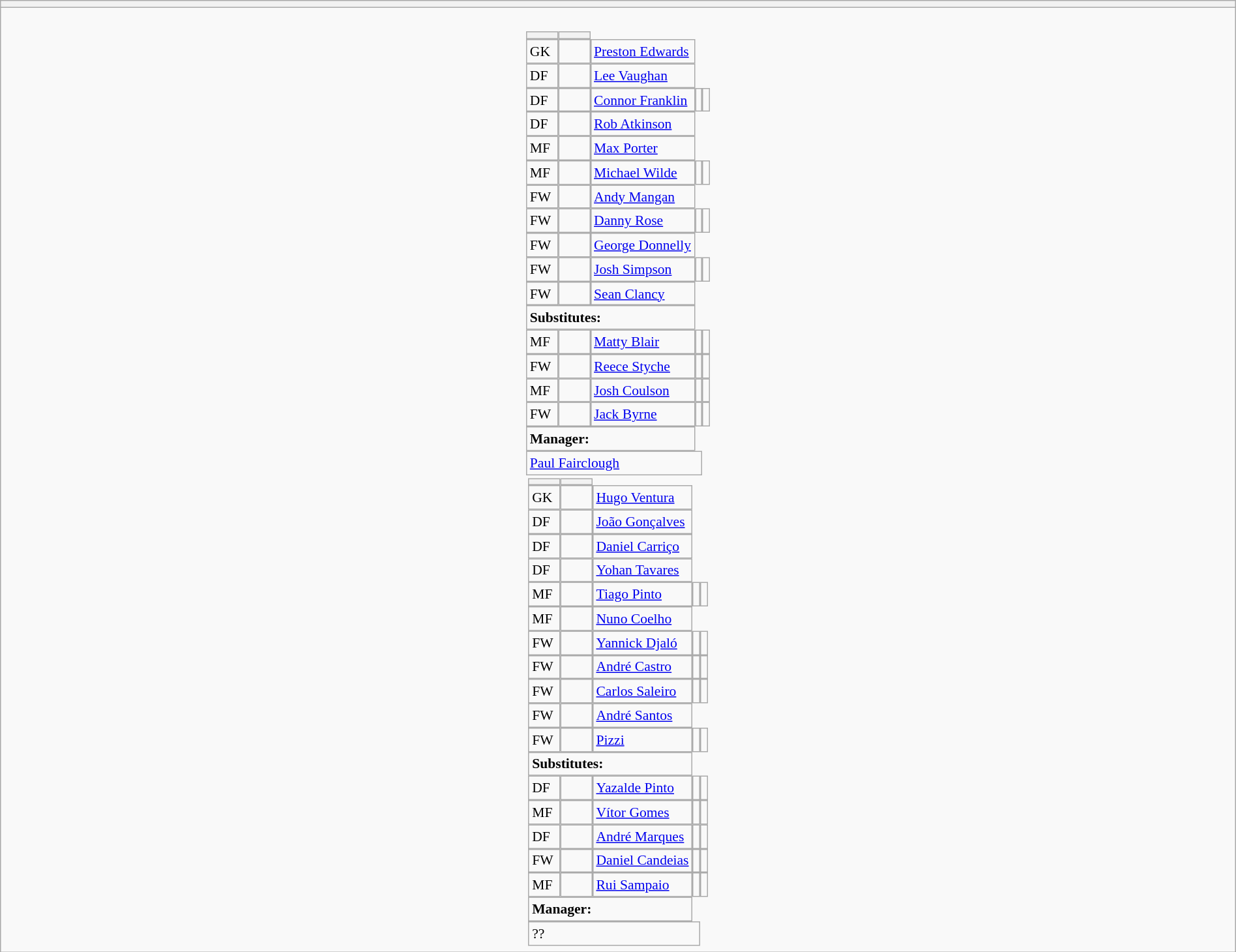<table style="width:100%" class="wikitable collapsible collapsed">
<tr>
<th></th>
</tr>
<tr>
<td><br>






<table style="font-size:90%; margin:0.2em auto;" cellspacing="0" cellpadding="0">
<tr>
<th width="25"></th>
<th width="25"></th>
</tr>
<tr>
<td>GK</td>
<td><strong> </strong></td>
<td><a href='#'>Preston Edwards</a></td>
</tr>
<tr>
<td>DF</td>
<td><strong> </strong></td>
<td><a href='#'>Lee Vaughan</a></td>
</tr>
<tr>
<td>DF</td>
<td><strong> </strong></td>
<td><a href='#'>Connor Franklin</a></td>
<td></td>
<td></td>
</tr>
<tr>
<td>DF</td>
<td><strong> </strong></td>
<td><a href='#'>Rob Atkinson</a></td>
</tr>
<tr>
<td>MF</td>
<td><strong> </strong></td>
<td><a href='#'>Max Porter</a></td>
</tr>
<tr>
<td>MF</td>
<td><strong> </strong></td>
<td><a href='#'>Michael Wilde</a></td>
<td></td>
<td></td>
</tr>
<tr>
<td>FW</td>
<td><strong> </strong></td>
<td><a href='#'>Andy Mangan</a></td>
</tr>
<tr>
<td>FW</td>
<td><strong> </strong></td>
<td><a href='#'>Danny Rose</a></td>
<td></td>
<td></td>
</tr>
<tr>
<td>FW</td>
<td><strong> </strong></td>
<td><a href='#'>George Donnelly</a></td>
</tr>
<tr>
<td>FW</td>
<td><strong> </strong></td>
<td><a href='#'>Josh Simpson</a></td>
<td></td>
<td></td>
</tr>
<tr>
<td>FW</td>
<td><strong> </strong></td>
<td><a href='#'>Sean Clancy</a></td>
</tr>
<tr>
<td colspan=3><strong>Substitutes:</strong></td>
</tr>
<tr>
<td>MF</td>
<td><strong> </strong></td>
<td><a href='#'>Matty Blair</a></td>
<td></td>
<td></td>
</tr>
<tr>
<td>FW</td>
<td><strong> </strong></td>
<td><a href='#'>Reece Styche</a></td>
<td></td>
<td></td>
</tr>
<tr>
<td>MF</td>
<td><strong> </strong></td>
<td><a href='#'>Josh Coulson</a></td>
<td></td>
<td></td>
</tr>
<tr>
<td>FW</td>
<td><strong> </strong></td>
<td><a href='#'>Jack Byrne</a></td>
<td></td>
<td></td>
</tr>
<tr>
<td colspan=3><strong>Manager:</strong></td>
</tr>
<tr>
<td colspan=4> <a href='#'>Paul Fairclough</a></td>
</tr>
</table>
<table cellspacing="0" cellpadding="0" style="font-size:90%; margin:0.2em auto;">
<tr>
<th width="25"></th>
<th width="25"></th>
</tr>
<tr>
<td>GK</td>
<td><strong> </strong></td>
<td><a href='#'>Hugo Ventura</a></td>
</tr>
<tr>
<td>DF</td>
<td><strong> </strong></td>
<td><a href='#'>João Gonçalves</a></td>
</tr>
<tr>
<td>DF</td>
<td><strong> </strong></td>
<td><a href='#'>Daniel Carriço</a></td>
</tr>
<tr>
<td>DF</td>
<td><strong> </strong></td>
<td><a href='#'>Yohan Tavares</a></td>
</tr>
<tr>
<td>MF</td>
<td><strong> </strong></td>
<td><a href='#'>Tiago Pinto</a></td>
<td></td>
<td></td>
</tr>
<tr>
<td>MF</td>
<td><strong> </strong></td>
<td><a href='#'>Nuno Coelho</a></td>
</tr>
<tr>
<td>FW</td>
<td><strong> </strong></td>
<td><a href='#'>Yannick Djaló</a></td>
<td></td>
<td></td>
</tr>
<tr>
<td>FW</td>
<td><strong> </strong></td>
<td><a href='#'>André Castro</a></td>
<td></td>
<td></td>
</tr>
<tr>
<td>FW</td>
<td><strong> </strong></td>
<td><a href='#'>Carlos Saleiro</a></td>
<td></td>
<td></td>
</tr>
<tr>
<td>FW</td>
<td><strong> </strong></td>
<td><a href='#'>André Santos</a></td>
</tr>
<tr>
<td>FW</td>
<td><strong> </strong></td>
<td><a href='#'>Pizzi</a></td>
<td></td>
<td></td>
</tr>
<tr>
<td colspan=3><strong>Substitutes:</strong></td>
</tr>
<tr>
<td>DF</td>
<td><strong> </strong></td>
<td><a href='#'>Yazalde Pinto</a></td>
<td></td>
<td></td>
</tr>
<tr>
<td>MF</td>
<td><strong> </strong></td>
<td><a href='#'>Vítor Gomes</a></td>
<td></td>
<td></td>
</tr>
<tr>
<td>DF</td>
<td><strong> </strong></td>
<td><a href='#'>André Marques</a></td>
<td></td>
<td></td>
</tr>
<tr>
<td>FW</td>
<td><strong> </strong></td>
<td><a href='#'>Daniel Candeias</a></td>
<td></td>
<td></td>
</tr>
<tr>
<td>MF</td>
<td><strong> </strong></td>
<td><a href='#'>Rui Sampaio</a></td>
<td></td>
<td></td>
</tr>
<tr>
<td colspan=3><strong>Manager:</strong></td>
</tr>
<tr>
<td colspan=4> ??</td>
</tr>
</table>
</td>
</tr>
</table>
